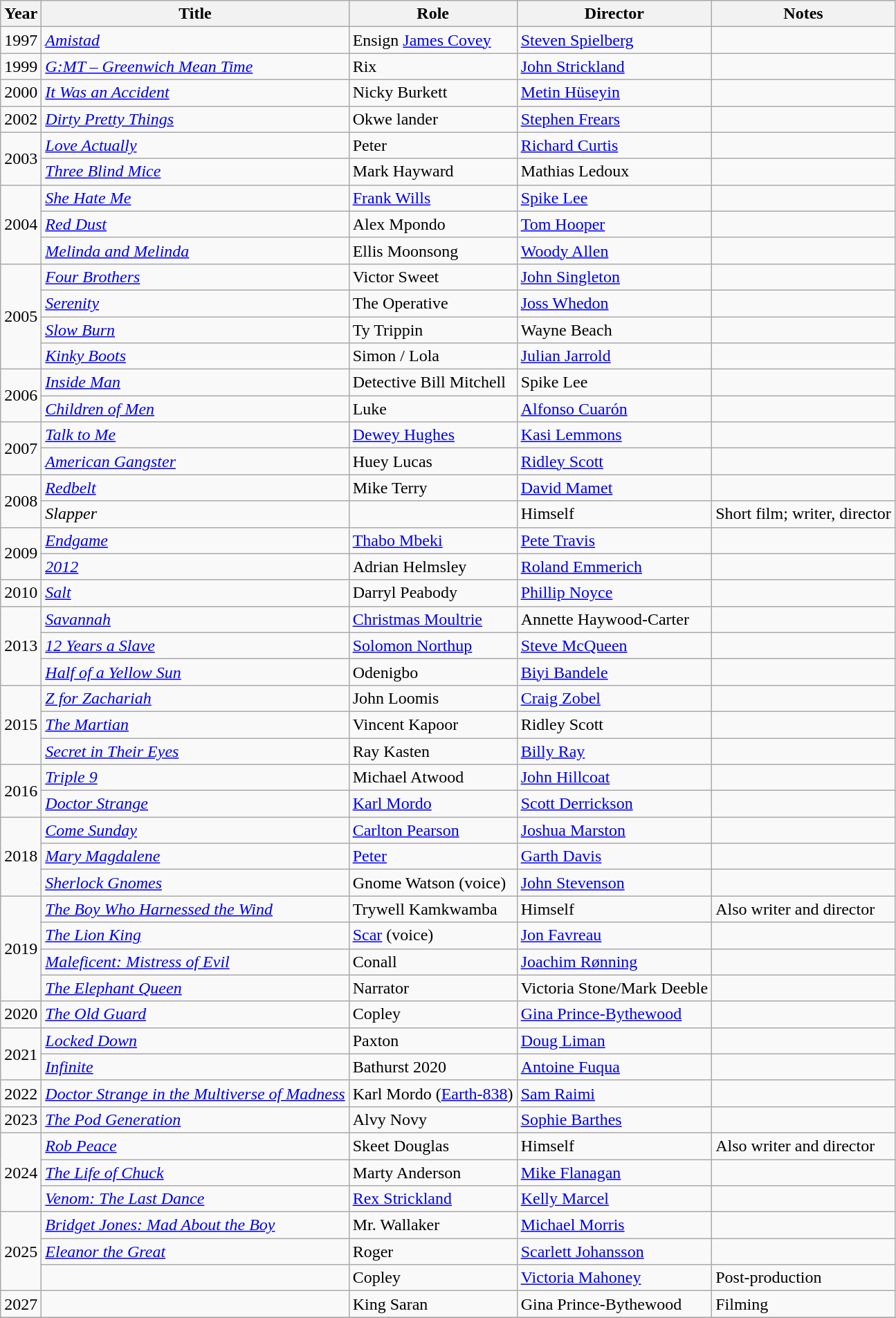<table class="wikitable sortable">
<tr>
<th>Year</th>
<th>Title</th>
<th>Role</th>
<th>Director</th>
<th class="unsortable">Notes</th>
</tr>
<tr>
<td>1997</td>
<td><em><a href='#'>Amistad</a></em></td>
<td>Ensign <a href='#'>James Covey</a></td>
<td><a href='#'>Steven Spielberg</a></td>
<td></td>
</tr>
<tr>
<td>1999</td>
<td><em><a href='#'>G:MT – Greenwich Mean Time</a></em></td>
<td>Rix</td>
<td><a href='#'>John Strickland</a></td>
<td></td>
</tr>
<tr>
<td>2000</td>
<td><em><a href='#'>It Was an Accident</a></em></td>
<td>Nicky Burkett</td>
<td><a href='#'>Metin Hüseyin</a></td>
<td></td>
</tr>
<tr>
<td>2002</td>
<td><em><a href='#'>Dirty Pretty Things</a></em></td>
<td>Okwe lander</td>
<td><a href='#'>Stephen Frears</a></td>
<td></td>
</tr>
<tr>
<td rowspan="2">2003</td>
<td><em><a href='#'>Love Actually</a></em></td>
<td>Peter</td>
<td><a href='#'>Richard Curtis</a></td>
<td></td>
</tr>
<tr>
<td><em><a href='#'>Three Blind Mice</a></em></td>
<td>Mark Hayward</td>
<td>Mathias Ledoux</td>
<td></td>
</tr>
<tr>
<td rowspan="3">2004</td>
<td><em><a href='#'>She Hate Me</a></em></td>
<td><a href='#'>Frank Wills</a></td>
<td><a href='#'>Spike Lee</a></td>
<td></td>
</tr>
<tr>
<td><em><a href='#'>Red Dust</a></em></td>
<td>Alex Mpondo</td>
<td><a href='#'>Tom Hooper</a></td>
<td></td>
</tr>
<tr>
<td><em><a href='#'>Melinda and Melinda</a></em></td>
<td>Ellis Moonsong</td>
<td><a href='#'>Woody Allen</a></td>
<td></td>
</tr>
<tr>
<td rowspan="4">2005</td>
<td><em><a href='#'>Four Brothers</a></em></td>
<td>Victor Sweet</td>
<td><a href='#'>John Singleton</a></td>
<td></td>
</tr>
<tr>
<td><em><a href='#'>Serenity</a></em></td>
<td>The Operative</td>
<td><a href='#'>Joss Whedon</a></td>
<td></td>
</tr>
<tr>
<td><em><a href='#'>Slow Burn</a></em></td>
<td>Ty Trippin</td>
<td>Wayne Beach</td>
<td></td>
</tr>
<tr>
<td><em><a href='#'>Kinky Boots</a></em></td>
<td>Simon / Lola</td>
<td><a href='#'>Julian Jarrold</a></td>
<td></td>
</tr>
<tr>
<td rowspan="2">2006</td>
<td><em><a href='#'>Inside Man</a></em></td>
<td>Detective Bill Mitchell</td>
<td>Spike Lee</td>
<td></td>
</tr>
<tr>
<td><em><a href='#'>Children of Men</a></em></td>
<td>Luke</td>
<td><a href='#'>Alfonso Cuarón</a></td>
<td></td>
</tr>
<tr>
<td rowspan="2">2007</td>
<td><em><a href='#'>Talk to Me</a></em></td>
<td><a href='#'>Dewey Hughes</a></td>
<td><a href='#'>Kasi Lemmons</a></td>
<td></td>
</tr>
<tr>
<td><em><a href='#'>American Gangster</a></em></td>
<td>Huey Lucas</td>
<td><a href='#'>Ridley Scott</a></td>
<td></td>
</tr>
<tr>
<td rowspan="2">2008</td>
<td><em><a href='#'>Redbelt</a></em></td>
<td>Mike Terry</td>
<td><a href='#'>David Mamet</a></td>
<td></td>
</tr>
<tr>
<td><em>Slapper</em></td>
<td></td>
<td>Himself</td>
<td>Short film; writer, director</td>
</tr>
<tr>
<td rowspan="2">2009</td>
<td><em><a href='#'>Endgame</a></em></td>
<td><a href='#'>Thabo Mbeki</a></td>
<td><a href='#'>Pete Travis</a></td>
<td></td>
</tr>
<tr>
<td><em><a href='#'>2012</a></em></td>
<td>Adrian Helmsley</td>
<td><a href='#'>Roland Emmerich</a></td>
<td></td>
</tr>
<tr>
<td>2010</td>
<td><em><a href='#'>Salt</a></em></td>
<td>Darryl Peabody</td>
<td><a href='#'>Phillip Noyce</a></td>
<td></td>
</tr>
<tr>
<td rowspan="3">2013</td>
<td><em><a href='#'>Savannah</a></em></td>
<td><a href='#'>Christmas Moultrie</a></td>
<td>Annette Haywood-Carter</td>
<td></td>
</tr>
<tr>
<td><em><a href='#'>12 Years a Slave</a></em></td>
<td><a href='#'>Solomon Northup</a></td>
<td><a href='#'>Steve McQueen</a></td>
<td></td>
</tr>
<tr>
<td><em><a href='#'>Half of a Yellow Sun</a></em></td>
<td>Odenigbo</td>
<td><a href='#'>Biyi Bandele</a></td>
<td></td>
</tr>
<tr>
<td rowspan="3">2015</td>
<td><em><a href='#'>Z for Zachariah</a></em></td>
<td>John Loomis</td>
<td><a href='#'>Craig Zobel</a></td>
<td></td>
</tr>
<tr>
<td><em><a href='#'>The Martian</a></em></td>
<td>Vincent Kapoor</td>
<td>Ridley Scott</td>
<td></td>
</tr>
<tr>
<td><em><a href='#'>Secret in Their Eyes</a></em></td>
<td>Ray Kasten</td>
<td><a href='#'>Billy Ray</a></td>
<td></td>
</tr>
<tr>
<td rowspan="2">2016</td>
<td><em><a href='#'>Triple 9</a></em></td>
<td>Michael Atwood</td>
<td><a href='#'>John Hillcoat</a></td>
<td></td>
</tr>
<tr>
<td><em><a href='#'>Doctor Strange</a></em></td>
<td><a href='#'>Karl Mordo</a></td>
<td><a href='#'>Scott Derrickson</a></td>
<td></td>
</tr>
<tr>
<td rowspan="3">2018</td>
<td><em><a href='#'>Come Sunday</a></em></td>
<td><a href='#'>Carlton Pearson</a></td>
<td><a href='#'>Joshua Marston</a></td>
<td></td>
</tr>
<tr>
<td><em><a href='#'>Mary Magdalene</a></em></td>
<td><a href='#'>Peter</a></td>
<td><a href='#'>Garth Davis</a></td>
<td></td>
</tr>
<tr>
<td><em><a href='#'>Sherlock Gnomes</a></em></td>
<td>Gnome Watson (voice)</td>
<td><a href='#'>John Stevenson</a></td>
<td></td>
</tr>
<tr>
<td rowspan=4>2019</td>
<td><em><a href='#'>The Boy Who Harnessed the Wind</a></em></td>
<td>Trywell Kamkwamba</td>
<td>Himself</td>
<td>Also writer and director</td>
</tr>
<tr>
<td><em><a href='#'>The Lion King</a></em></td>
<td><a href='#'>Scar</a> (voice)</td>
<td><a href='#'>Jon Favreau</a></td>
<td></td>
</tr>
<tr>
<td><em><a href='#'>Maleficent: Mistress of Evil</a></em></td>
<td>Conall</td>
<td><a href='#'>Joachim Rønning</a></td>
<td></td>
</tr>
<tr>
<td><em><a href='#'>The Elephant Queen</a></em></td>
<td>Narrator</td>
<td>Victoria Stone/Mark Deeble</td>
<td></td>
</tr>
<tr>
<td>2020</td>
<td><em><a href='#'>The Old Guard</a></em></td>
<td>Copley</td>
<td><a href='#'>Gina Prince-Bythewood</a></td>
<td></td>
</tr>
<tr>
<td rowspan=2>2021</td>
<td><em><a href='#'>Locked Down</a></em></td>
<td>Paxton</td>
<td><a href='#'>Doug Liman</a></td>
<td></td>
</tr>
<tr>
<td><em><a href='#'>Infinite</a></em></td>
<td>Bathurst 2020</td>
<td><a href='#'>Antoine Fuqua</a></td>
<td></td>
</tr>
<tr>
<td>2022</td>
<td><em><a href='#'>Doctor Strange in the Multiverse of Madness</a></em></td>
<td>Karl Mordo (<a href='#'>Earth-838</a>)</td>
<td><a href='#'>Sam Raimi</a></td>
<td></td>
</tr>
<tr>
<td>2023</td>
<td><em><a href='#'>The Pod Generation</a></em></td>
<td>Alvy Novy</td>
<td><a href='#'>Sophie Barthes</a></td>
<td></td>
</tr>
<tr>
<td rowspan=3>2024</td>
<td><em><a href='#'>Rob Peace</a></em></td>
<td>Skeet Douglas</td>
<td>Himself</td>
<td>Also writer and director</td>
</tr>
<tr>
<td><em><a href='#'>The Life of Chuck</a></em></td>
<td>Marty Anderson</td>
<td><a href='#'>Mike Flanagan</a></td>
<td></td>
</tr>
<tr>
<td><em><a href='#'>Venom: The Last Dance</a></em></td>
<td><a href='#'>Rex Strickland</a></td>
<td><a href='#'>Kelly Marcel</a></td>
<td></td>
</tr>
<tr>
<td rowspan="3">2025</td>
<td><em><a href='#'>Bridget Jones: Mad About the Boy</a></em></td>
<td>Mr. Wallaker</td>
<td><a href='#'>Michael Morris</a></td>
<td></td>
</tr>
<tr>
<td><em><a href='#'>Eleanor the Great</a></em></td>
<td>Roger</td>
<td><a href='#'>Scarlett Johansson</a></td>
<td></td>
</tr>
<tr>
<td></td>
<td>Copley</td>
<td><a href='#'>Victoria Mahoney</a></td>
<td>Post-production</td>
</tr>
<tr>
<td>2027</td>
<td></td>
<td>King Saran</td>
<td>Gina Prince-Bythewood</td>
<td>Filming</td>
</tr>
<tr>
</tr>
</table>
